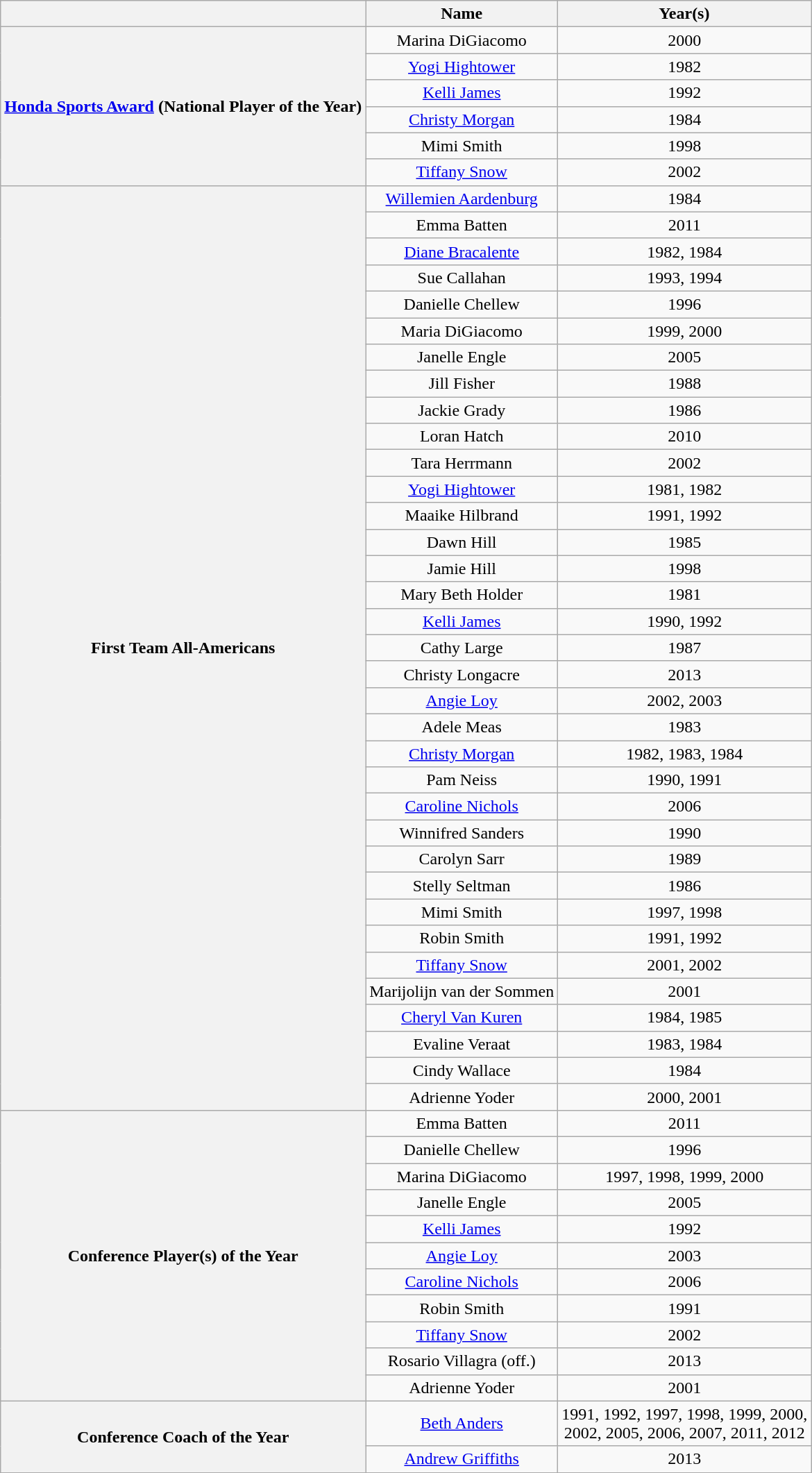<table class="wikitable" style="text-align: center;">
<tr>
<th></th>
<th>Name</th>
<th>  Year(s)  </th>
</tr>
<tr>
<th rowspan="6"><a href='#'>Honda Sports Award</a> (National Player of the Year)</th>
<td>Marina DiGiacomo</td>
<td>2000</td>
</tr>
<tr>
<td><a href='#'>Yogi Hightower</a></td>
<td>1982</td>
</tr>
<tr>
<td><a href='#'>Kelli James</a></td>
<td>1992</td>
</tr>
<tr>
<td><a href='#'>Christy Morgan</a></td>
<td>1984</td>
</tr>
<tr>
<td>Mimi Smith</td>
<td>1998</td>
</tr>
<tr>
<td><a href='#'>Tiffany Snow</a></td>
<td>2002</td>
</tr>
<tr>
<th rowspan="35">First Team All-Americans</th>
<td><a href='#'>Willemien Aardenburg</a></td>
<td>1984</td>
</tr>
<tr>
<td>Emma Batten</td>
<td>2011</td>
</tr>
<tr>
<td><a href='#'>Diane Bracalente</a></td>
<td>1982, 1984</td>
</tr>
<tr>
<td>Sue Callahan</td>
<td>1993, 1994</td>
</tr>
<tr>
<td>Danielle Chellew</td>
<td>1996</td>
</tr>
<tr>
<td>Maria DiGiacomo</td>
<td>1999, 2000</td>
</tr>
<tr>
<td>Janelle Engle</td>
<td>2005</td>
</tr>
<tr>
<td>Jill Fisher</td>
<td>1988</td>
</tr>
<tr>
<td>Jackie Grady</td>
<td>1986</td>
</tr>
<tr>
<td>Loran Hatch</td>
<td>2010</td>
</tr>
<tr>
<td>Tara Herrmann</td>
<td>2002</td>
</tr>
<tr>
<td><a href='#'>Yogi Hightower</a></td>
<td>1981, 1982</td>
</tr>
<tr>
<td>Maaike Hilbrand</td>
<td>1991, 1992</td>
</tr>
<tr>
<td>Dawn Hill</td>
<td>1985</td>
</tr>
<tr>
<td>Jamie Hill</td>
<td>1998</td>
</tr>
<tr>
<td>Mary Beth Holder</td>
<td>1981</td>
</tr>
<tr>
<td><a href='#'>Kelli James</a></td>
<td>1990, 1992</td>
</tr>
<tr>
<td>Cathy Large</td>
<td>1987</td>
</tr>
<tr>
<td>Christy Longacre</td>
<td>2013</td>
</tr>
<tr>
<td><a href='#'>Angie Loy</a></td>
<td>2002, 2003</td>
</tr>
<tr>
<td>Adele Meas</td>
<td>1983</td>
</tr>
<tr>
<td><a href='#'>Christy Morgan</a></td>
<td>1982, 1983, 1984</td>
</tr>
<tr>
<td>Pam Neiss</td>
<td>1990, 1991</td>
</tr>
<tr>
<td><a href='#'>Caroline Nichols</a></td>
<td>2006</td>
</tr>
<tr>
<td>Winnifred Sanders</td>
<td>1990</td>
</tr>
<tr>
<td>Carolyn Sarr</td>
<td>1989</td>
</tr>
<tr>
<td>Stelly Seltman</td>
<td>1986</td>
</tr>
<tr>
<td>Mimi Smith</td>
<td>1997, 1998</td>
</tr>
<tr>
<td>Robin Smith</td>
<td>1991, 1992</td>
</tr>
<tr>
<td><a href='#'>Tiffany Snow</a></td>
<td>2001, 2002</td>
</tr>
<tr>
<td>Marijolijn van der Sommen</td>
<td>2001</td>
</tr>
<tr>
<td><a href='#'>Cheryl Van Kuren</a></td>
<td>1984, 1985</td>
</tr>
<tr>
<td>Evaline Veraat</td>
<td>1983, 1984</td>
</tr>
<tr>
<td>Cindy Wallace</td>
<td>1984</td>
</tr>
<tr>
<td>Adrienne Yoder</td>
<td>2000, 2001</td>
</tr>
<tr>
<th rowspan="11">Conference Player(s) of the Year</th>
<td>Emma Batten</td>
<td>2011</td>
</tr>
<tr>
<td>Danielle Chellew</td>
<td>1996</td>
</tr>
<tr>
<td>Marina DiGiacomo</td>
<td>1997, 1998, 1999, 2000</td>
</tr>
<tr>
<td>Janelle Engle</td>
<td>2005</td>
</tr>
<tr>
<td><a href='#'>Kelli James</a></td>
<td>1992</td>
</tr>
<tr>
<td><a href='#'>Angie Loy</a></td>
<td>2003</td>
</tr>
<tr>
<td><a href='#'>Caroline Nichols</a></td>
<td>2006</td>
</tr>
<tr>
<td>Robin Smith</td>
<td>1991</td>
</tr>
<tr>
<td><a href='#'>Tiffany Snow</a></td>
<td>2002</td>
</tr>
<tr>
<td>Rosario Villagra (off.)</td>
<td>2013</td>
</tr>
<tr>
<td>Adrienne Yoder</td>
<td>2001</td>
</tr>
<tr>
<th rowspan="2">Conference Coach of the Year</th>
<td><a href='#'>Beth Anders</a></td>
<td>1991, 1992, 1997, 1998, 1999, 2000,<br>2002, 2005, 2006, 2007, 2011, 2012</td>
</tr>
<tr>
<td><a href='#'>Andrew Griffiths</a></td>
<td>2013</td>
</tr>
<tr>
</tr>
</table>
